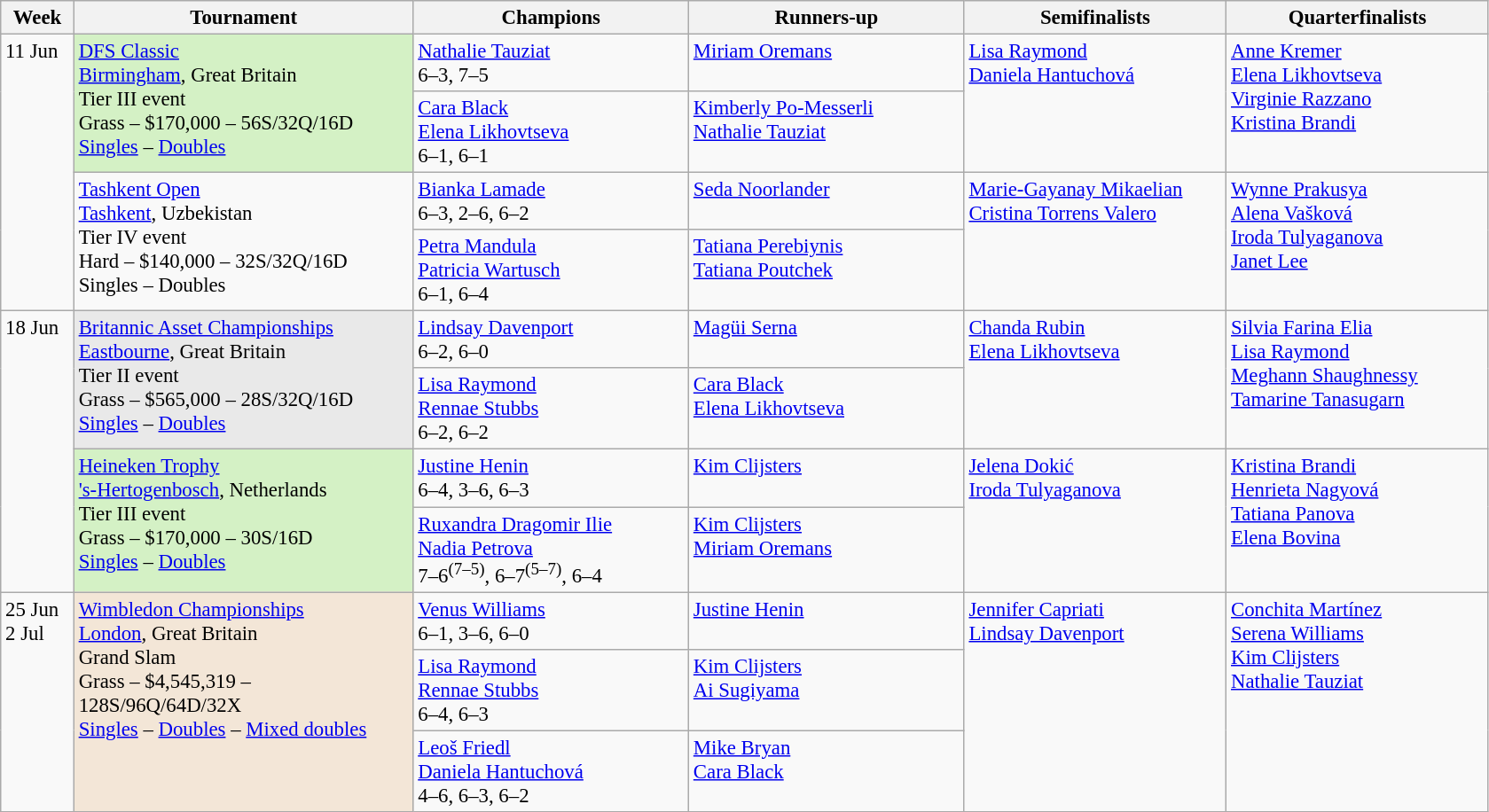<table class=wikitable style=font-size:95%>
<tr>
<th style="width:48px;">Week</th>
<th style="width:248px;">Tournament</th>
<th style="width:200px;">Champions</th>
<th style="width:200px;">Runners-up</th>
<th style="width:190px;">Semifinalists</th>
<th style="width:190px;">Quarterfinalists</th>
</tr>
<tr valign="top">
<td rowspan=4>11 Jun</td>
<td rowspan=2 bgcolor=#D4F1C5><a href='#'>DFS Classic</a><br> <a href='#'>Birmingham</a>, Great Britain <br>Tier III event <br> Grass – $170,000 – 56S/32Q/16D<br><a href='#'>Singles</a> – <a href='#'>Doubles</a></td>
<td> <a href='#'>Nathalie Tauziat</a>  <br> 6–3, 7–5</td>
<td> <a href='#'>Miriam Oremans</a></td>
<td rowspan=2> <a href='#'>Lisa Raymond</a><br> <a href='#'>Daniela Hantuchová</a></td>
<td rowspan=2> <a href='#'>Anne Kremer</a>  <br>  <a href='#'>Elena Likhovtseva</a> <br> <a href='#'>Virginie Razzano</a><br>   <a href='#'>Kristina Brandi</a></td>
</tr>
<tr valign="top">
<td> <a href='#'>Cara Black</a> <br>  <a href='#'>Elena Likhovtseva</a> <br>6–1, 6–1</td>
<td> <a href='#'>Kimberly Po-Messerli</a> <br>  <a href='#'>Nathalie Tauziat</a></td>
</tr>
<tr valign="top">
<td rowspan=2><a href='#'>Tashkent Open</a><br> <a href='#'>Tashkent</a>, Uzbekistan <br>Tier IV event <br> Hard – $140,000 – 32S/32Q/16D<br>Singles – Doubles</td>
<td> <a href='#'>Bianka Lamade</a>  <br> 6–3, 2–6, 6–2</td>
<td> <a href='#'>Seda Noorlander</a></td>
<td rowspan=2> <a href='#'>Marie-Gayanay Mikaelian</a><br> <a href='#'>Cristina Torrens Valero</a></td>
<td rowspan=2> <a href='#'>Wynne Prakusya</a>  <br>  <a href='#'>Alena Vašková</a> <br> <a href='#'>Iroda Tulyaganova</a><br>   <a href='#'>Janet Lee</a></td>
</tr>
<tr valign="top">
<td> <a href='#'>Petra Mandula</a> <br>  <a href='#'>Patricia Wartusch</a> <br>6–1, 6–4</td>
<td> <a href='#'>Tatiana Perebiynis</a> <br>  <a href='#'>Tatiana Poutchek</a></td>
</tr>
<tr valign="top">
<td rowspan=4>18 Jun</td>
<td rowspan=2 style="background:#e9e9e9;"><a href='#'>Britannic Asset Championships</a><br> <a href='#'>Eastbourne</a>, Great Britain <br>Tier II event <br> Grass – $565,000 – 28S/32Q/16D<br><a href='#'>Singles</a> – <a href='#'>Doubles</a></td>
<td> <a href='#'>Lindsay Davenport</a>  <br> 6–2, 6–0</td>
<td> <a href='#'>Magüi Serna</a></td>
<td rowspan=2> <a href='#'>Chanda Rubin</a><br> <a href='#'>Elena Likhovtseva</a></td>
<td rowspan=2> <a href='#'>Silvia Farina Elia</a>  <br>  <a href='#'>Lisa Raymond</a> <br> <a href='#'>Meghann Shaughnessy</a><br>   <a href='#'>Tamarine Tanasugarn</a></td>
</tr>
<tr valign="top">
<td> <a href='#'>Lisa Raymond</a> <br>  <a href='#'>Rennae Stubbs</a> <br>6–2, 6–2</td>
<td> <a href='#'>Cara Black</a> <br>  <a href='#'>Elena Likhovtseva</a></td>
</tr>
<tr valign="top">
<td rowspan=2 bgcolor=#D4F1C5><a href='#'>Heineken Trophy</a><br> <a href='#'>'s-Hertogenbosch</a>, Netherlands <br>Tier III event <br> Grass – $170,000 – 30S/16D<br><a href='#'>Singles</a> – <a href='#'>Doubles</a></td>
<td> <a href='#'>Justine Henin</a>  <br> 6–4, 3–6, 6–3</td>
<td> <a href='#'>Kim Clijsters</a></td>
<td rowspan=2> <a href='#'>Jelena Dokić</a><br> <a href='#'>Iroda Tulyaganova</a></td>
<td rowspan=2> <a href='#'>Kristina Brandi</a>  <br>  <a href='#'>Henrieta Nagyová</a> <br> <a href='#'>Tatiana Panova</a><br>   <a href='#'>Elena Bovina</a></td>
</tr>
<tr valign="top">
<td> <a href='#'>Ruxandra Dragomir Ilie</a> <br>  <a href='#'>Nadia Petrova</a> <br>7–6<sup>(7–5)</sup>, 6–7<sup>(5–7)</sup>, 6–4</td>
<td> <a href='#'>Kim Clijsters</a> <br>  <a href='#'>Miriam Oremans</a></td>
</tr>
<tr valign="top">
<td rowspan=3>25 Jun<br>2 Jul</td>
<td rowspan=3 bgcolor=#F3E6D7><a href='#'>Wimbledon Championships</a> <br> <a href='#'>London</a>, Great Britain <br>Grand Slam<br> Grass – $4,545,319 – 128S/96Q/64D/32X<br><a href='#'>Singles</a> – <a href='#'>Doubles</a> – <a href='#'>Mixed doubles</a></td>
<td> <a href='#'>Venus Williams</a>  <br> 6–1, 3–6, 6–0</td>
<td> <a href='#'>Justine Henin</a></td>
<td rowspan=3> <a href='#'>Jennifer Capriati</a><br> <a href='#'>Lindsay Davenport</a></td>
<td rowspan=3> <a href='#'>Conchita Martínez</a>  <br>  <a href='#'>Serena Williams</a> <br> <a href='#'>Kim Clijsters</a><br>   <a href='#'>Nathalie Tauziat</a></td>
</tr>
<tr valign="top">
<td> <a href='#'>Lisa Raymond</a> <br>  <a href='#'>Rennae Stubbs</a> <br>6–4, 6–3</td>
<td> <a href='#'>Kim Clijsters</a> <br>  <a href='#'>Ai Sugiyama</a></td>
</tr>
<tr valign="top">
<td> <a href='#'>Leoš Friedl</a> <br>  <a href='#'>Daniela Hantuchová</a> <br>4–6, 6–3, 6–2</td>
<td> <a href='#'>Mike Bryan</a> <br>  <a href='#'>Cara Black</a></td>
</tr>
</table>
